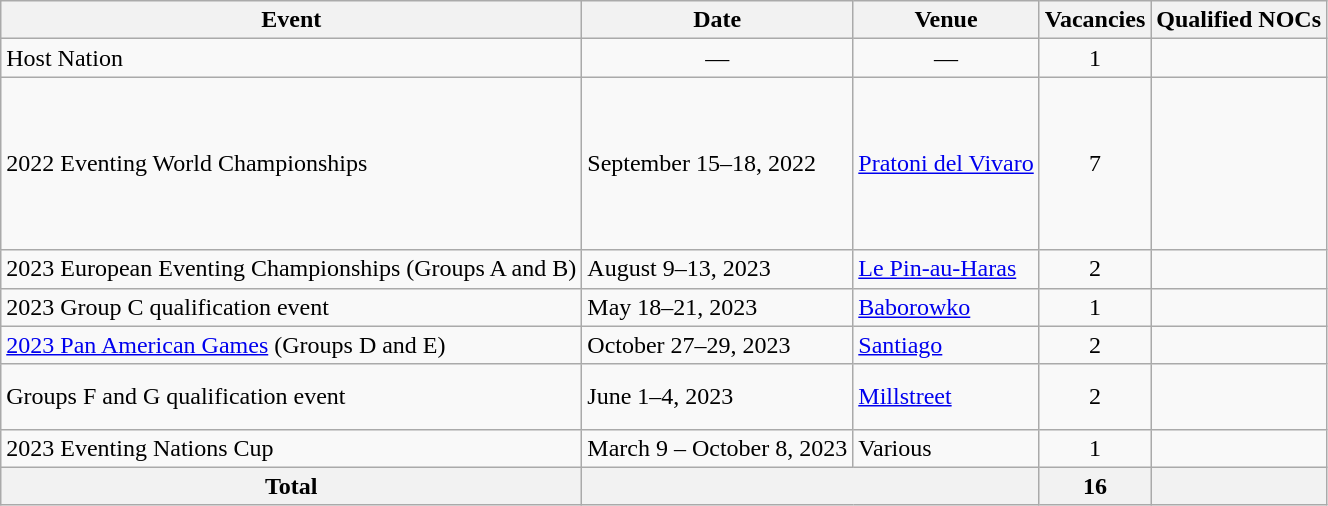<table class="wikitable">
<tr>
<th scope="col">Event</th>
<th>Date</th>
<th>Venue</th>
<th>Vacancies</th>
<th>Qualified NOCs</th>
</tr>
<tr>
<td>Host Nation</td>
<td align=center>—</td>
<td align=center>—</td>
<td align="center">1</td>
<td></td>
</tr>
<tr>
<td>2022 Eventing World Championships</td>
<td>September 15–18, 2022</td>
<td> <a href='#'>Pratoni del Vivaro</a></td>
<td align="center">7</td>
<td><br><br><br><br><br><br></td>
</tr>
<tr>
<td>2023 European Eventing Championships (Groups A and B)</td>
<td>August 9–13, 2023</td>
<td> <a href='#'>Le Pin-au-Haras</a></td>
<td align="center">2</td>
<td><br></td>
</tr>
<tr>
<td>2023 Group C qualification event</td>
<td>May 18–21, 2023</td>
<td> <a href='#'>Baborowko</a></td>
<td align=center>1</td>
<td></td>
</tr>
<tr>
<td><a href='#'>2023 Pan American Games</a> (Groups D and E)</td>
<td>October 27–29, 2023</td>
<td> <a href='#'>Santiago</a></td>
<td align="center">2</td>
<td><br></td>
</tr>
<tr>
<td>Groups F and G qualification event</td>
<td>June 1–4, 2023</td>
<td> <a href='#'>Millstreet</a></td>
<td align="center">2</td>
<td><br><s></s><br></td>
</tr>
<tr>
<td>2023 Eventing Nations Cup</td>
<td>March 9 – October 8, 2023</td>
<td>Various</td>
<td align="center">1</td>
<td></td>
</tr>
<tr>
<th>Total</th>
<th colspan="2"></th>
<th>16</th>
<th></th>
</tr>
</table>
